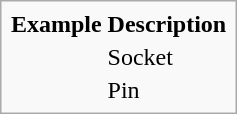<table class="infobox" style="float:right;">
<tr>
<th scope="col">Example</th>
<th scope="col">Description</th>
</tr>
<tr>
<td></td>
<td>Socket</td>
</tr>
<tr>
<td></td>
<td>Pin</td>
</tr>
</table>
